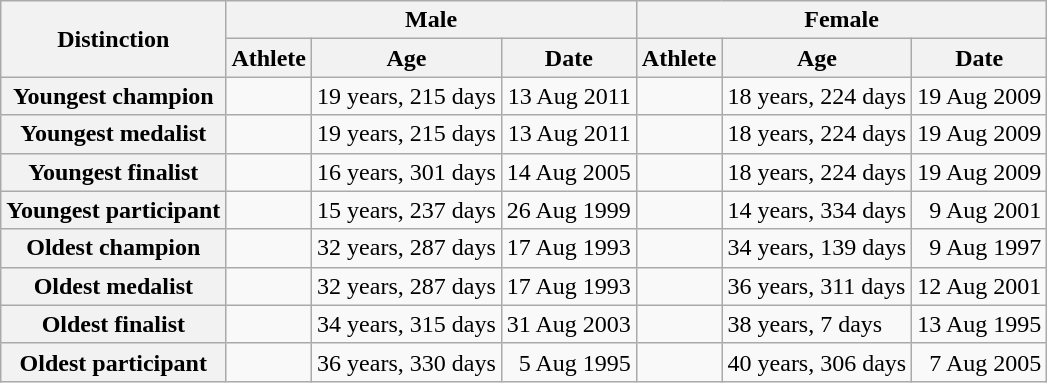<table class="wikitable" style="text-align:center">
<tr>
<th rowspan="2">Distinction</th>
<th colspan="3">Male</th>
<th colspan="3">Female</th>
</tr>
<tr>
<th>Athlete</th>
<th>Age</th>
<th>Date</th>
<th>Athlete</th>
<th>Age</th>
<th>Date</th>
</tr>
<tr>
<th>Youngest champion</th>
<td align="left"></td>
<td align="left">19 years, 215 days</td>
<td align="right">13 Aug 2011</td>
<td align="left"></td>
<td align="left">18 years, 224 days</td>
<td align="right">19 Aug 2009</td>
</tr>
<tr>
<th>Youngest medalist</th>
<td align="left"></td>
<td align="left">19 years, 215 days</td>
<td align="right">13 Aug 2011</td>
<td align="left"></td>
<td align="left">18 years, 224 days</td>
<td align="right">19 Aug 2009</td>
</tr>
<tr>
<th>Youngest finalist</th>
<td align="left"></td>
<td align="left">16 years, 301 days</td>
<td align="right">14 Aug 2005</td>
<td align="left"></td>
<td align="left">18 years, 224 days</td>
<td align="right">19 Aug 2009</td>
</tr>
<tr>
<th>Youngest participant</th>
<td align="left"></td>
<td align="left">15 years, 237 days</td>
<td align="right">26 Aug 1999</td>
<td align="left"></td>
<td align="left">14 years, 334 days</td>
<td align="right">9 Aug 2001</td>
</tr>
<tr>
<th>Oldest champion</th>
<td align="left"></td>
<td align="left">32 years, 287 days</td>
<td align="right">17 Aug 1993</td>
<td align="left"></td>
<td align="left">34 years, 139 days</td>
<td align="right">9 Aug 1997</td>
</tr>
<tr>
<th>Oldest medalist</th>
<td align="left"></td>
<td align="left">32 years, 287 days</td>
<td align="right">17 Aug 1993</td>
<td align="left"></td>
<td align="left">36 years, 311 days</td>
<td align="right">12 Aug 2001</td>
</tr>
<tr>
<th>Oldest finalist</th>
<td align="left"></td>
<td align="left">34 years, 315 days</td>
<td align="right">31 Aug 2003</td>
<td align="left"></td>
<td align="left">38 years, 7 days</td>
<td align="right">13 Aug 1995</td>
</tr>
<tr>
<th>Oldest participant</th>
<td align="left"></td>
<td align="left">36 years, 330 days</td>
<td align="right">5 Aug 1995</td>
<td align="left"></td>
<td align="left">40 years, 306 days</td>
<td align="right">7 Aug 2005</td>
</tr>
</table>
